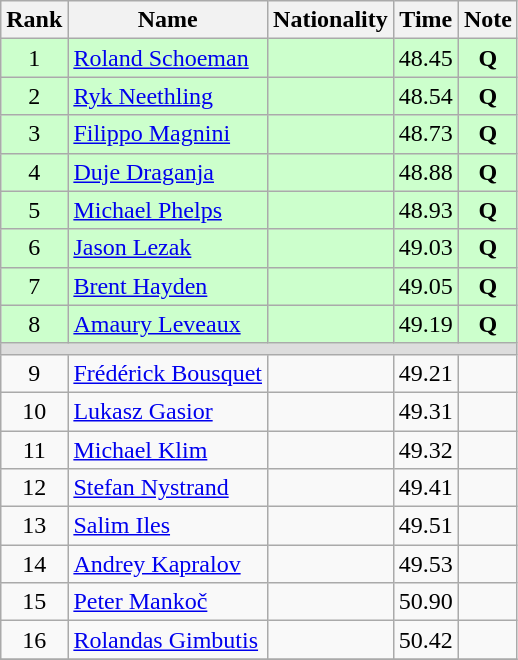<table class="wikitable" style="text-align:center">
<tr>
<th>Rank</th>
<th>Name</th>
<th>Nationality</th>
<th>Time</th>
<th>Note</th>
</tr>
<tr bgcolor=ccffcc>
<td>1</td>
<td align=left><a href='#'>Roland Schoeman</a></td>
<td align=left></td>
<td>48.45</td>
<td><strong>Q</strong></td>
</tr>
<tr bgcolor=ccffcc>
<td>2</td>
<td align=left><a href='#'>Ryk Neethling</a></td>
<td align=left></td>
<td>48.54</td>
<td><strong>Q</strong></td>
</tr>
<tr bgcolor=ccffcc>
<td>3</td>
<td align=left><a href='#'>Filippo Magnini</a></td>
<td align=left></td>
<td>48.73</td>
<td><strong>Q</strong></td>
</tr>
<tr bgcolor=ccffcc>
<td>4</td>
<td align=left><a href='#'>Duje Draganja</a></td>
<td align=left></td>
<td>48.88</td>
<td><strong>Q</strong></td>
</tr>
<tr bgcolor=ccffcc>
<td>5</td>
<td align=left><a href='#'>Michael Phelps</a></td>
<td align=left></td>
<td>48.93</td>
<td><strong>Q</strong></td>
</tr>
<tr bgcolor=ccffcc>
<td>6</td>
<td align=left><a href='#'>Jason Lezak</a></td>
<td align=left></td>
<td>49.03</td>
<td><strong>Q</strong></td>
</tr>
<tr bgcolor=ccffcc>
<td>7</td>
<td align=left><a href='#'>Brent Hayden</a></td>
<td align=left></td>
<td>49.05</td>
<td><strong>Q</strong></td>
</tr>
<tr bgcolor=ccffcc>
<td>8</td>
<td align=left><a href='#'>Amaury Leveaux</a></td>
<td align=left></td>
<td>49.19</td>
<td><strong>Q</strong></td>
</tr>
<tr bgcolor=#DDDDDD>
<td colspan=5></td>
</tr>
<tr>
<td>9</td>
<td align=left><a href='#'>Frédérick Bousquet</a></td>
<td align=left></td>
<td>49.21</td>
<td></td>
</tr>
<tr>
<td>10</td>
<td align=left><a href='#'>Lukasz Gasior</a></td>
<td align=left></td>
<td>49.31</td>
<td></td>
</tr>
<tr>
<td>11</td>
<td align=left><a href='#'>Michael Klim</a></td>
<td align=left></td>
<td>49.32</td>
<td></td>
</tr>
<tr>
<td>12</td>
<td align=left><a href='#'>Stefan Nystrand</a></td>
<td align=left></td>
<td>49.41</td>
<td></td>
</tr>
<tr>
<td>13</td>
<td align=left><a href='#'>Salim Iles</a></td>
<td align=left></td>
<td>49.51</td>
<td></td>
</tr>
<tr>
<td>14</td>
<td align=left><a href='#'>Andrey Kapralov</a></td>
<td align=left></td>
<td>49.53</td>
<td></td>
</tr>
<tr>
<td>15</td>
<td align=left><a href='#'>Peter Mankoč</a></td>
<td align=left></td>
<td>50.90</td>
<td></td>
</tr>
<tr>
<td>16</td>
<td align=left><a href='#'>Rolandas Gimbutis</a></td>
<td align=left></td>
<td>50.42</td>
<td></td>
</tr>
<tr>
</tr>
</table>
